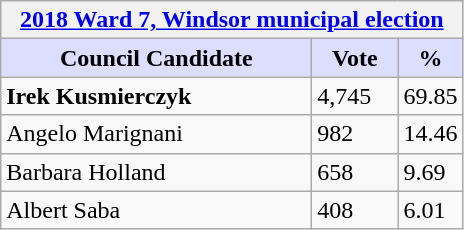<table class="wikitable sortable">
<tr>
<th colspan="3"><a href='#'>2018 Ward 7, Windsor municipal election</a></th>
</tr>
<tr>
<th style="background:#ddf; width:200px;">Council Candidate</th>
<th style="background:#ddf; width:50px;">Vote</th>
<th style="background:#ddf; width:30px;">%</th>
</tr>
<tr>
<td><strong>Irek Kusmierczyk</strong></td>
<td>4,745</td>
<td>69.85</td>
</tr>
<tr>
<td>Angelo Marignani</td>
<td>982</td>
<td>14.46</td>
</tr>
<tr>
<td>Barbara Holland</td>
<td>658</td>
<td>9.69</td>
</tr>
<tr>
<td>Albert Saba</td>
<td>408</td>
<td>6.01</td>
</tr>
</table>
